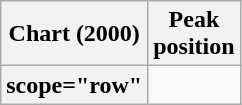<table class="wikitable plainrowheaders">
<tr>
<th scope="col">Chart (2000)</th>
<th scope="col">Peak<br>position</th>
</tr>
<tr>
<th>scope="row"</th>
</tr>
</table>
